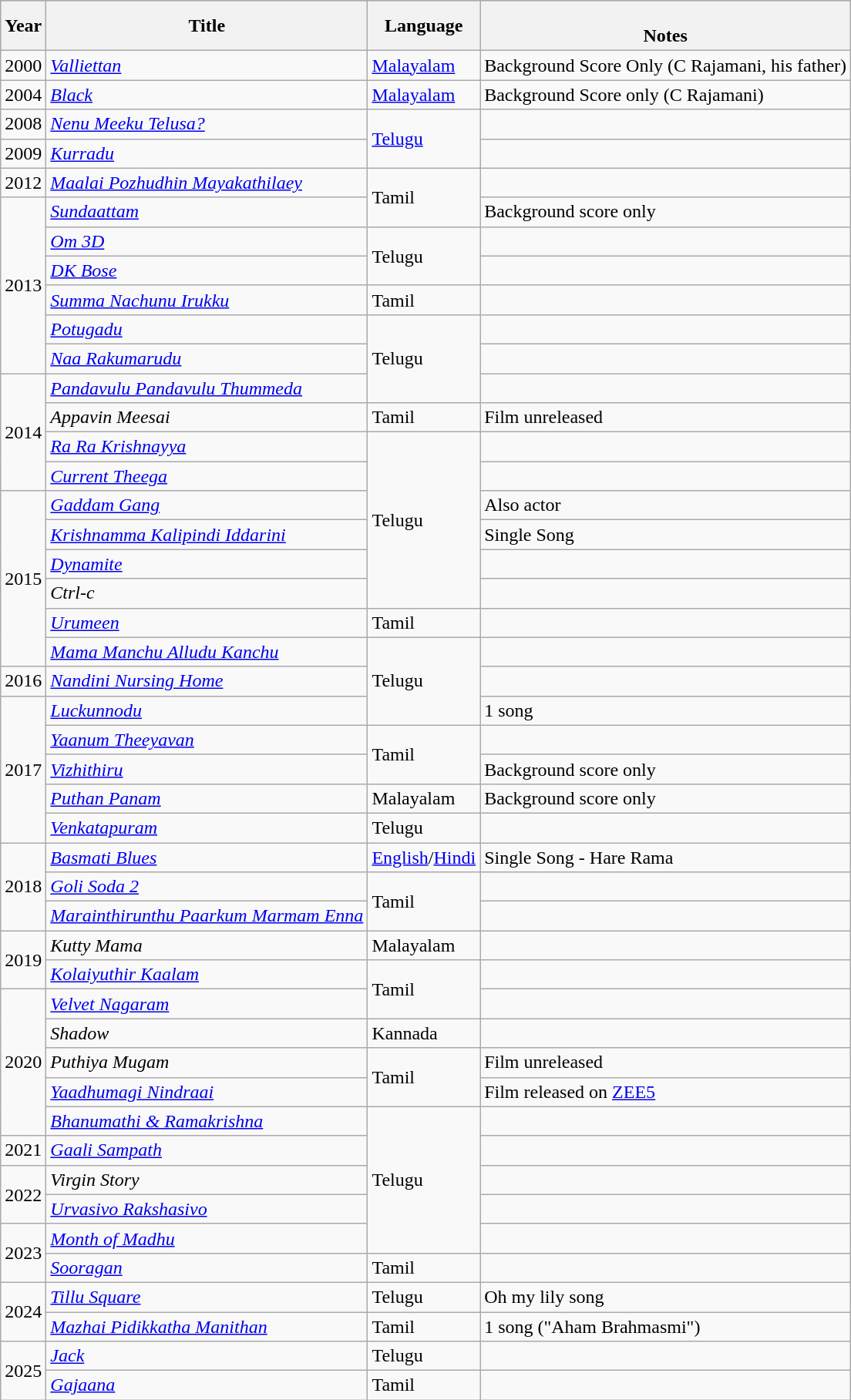<table class="wikitable sortable">
<tr style="background:LightSteelBlue; text-align:center;">
<th>Year</th>
<th>Title</th>
<th>Language</th>
<th><br>Notes</th>
</tr>
<tr>
<td>2000</td>
<td><em><a href='#'>Valliettan</a></em></td>
<td><a href='#'>Malayalam</a></td>
<td>Background Score Only (C Rajamani, his father)</td>
</tr>
<tr>
<td>2004</td>
<td><em><a href='#'>Black</a></em></td>
<td><a href='#'>Malayalam</a></td>
<td>Background Score only (C Rajamani)</td>
</tr>
<tr>
<td>2008</td>
<td><em><a href='#'>Nenu Meeku Telusa?</a></em></td>
<td rowspan="2"><a href='#'>Telugu</a></td>
<td></td>
</tr>
<tr>
<td>2009</td>
<td><em><a href='#'>Kurradu</a></em></td>
<td></td>
</tr>
<tr>
<td>2012</td>
<td><em><a href='#'>Maalai Pozhudhin Mayakathilaey</a></em></td>
<td rowspan="2">Tamil</td>
<td></td>
</tr>
<tr>
<td rowspan="6">2013</td>
<td><em><a href='#'>Sundaattam</a></em></td>
<td>Background score only</td>
</tr>
<tr>
<td><em><a href='#'>Om 3D</a></em></td>
<td rowspan="2">Telugu</td>
<td></td>
</tr>
<tr>
<td><em><a href='#'>DK Bose</a></em></td>
<td></td>
</tr>
<tr>
<td><em><a href='#'>Summa Nachunu Irukku</a></em></td>
<td>Tamil</td>
<td></td>
</tr>
<tr>
<td><em><a href='#'>Potugadu</a></em></td>
<td rowspan="3">Telugu</td>
<td></td>
</tr>
<tr>
<td><em><a href='#'>Naa Rakumarudu</a></em></td>
<td></td>
</tr>
<tr>
<td rowspan="4">2014</td>
<td><em><a href='#'>Pandavulu Pandavulu Thummeda</a></em></td>
<td></td>
</tr>
<tr>
<td><em>Appavin Meesai</em></td>
<td>Tamil</td>
<td>Film unreleased</td>
</tr>
<tr>
<td><em><a href='#'>Ra Ra Krishnayya</a></em></td>
<td rowspan="6">Telugu</td>
<td></td>
</tr>
<tr>
<td><em><a href='#'>Current Theega</a></em></td>
<td></td>
</tr>
<tr>
<td rowspan="6">2015</td>
<td><em><a href='#'>Gaddam Gang</a></em></td>
<td>Also actor</td>
</tr>
<tr>
<td><em><a href='#'>Krishnamma Kalipindi Iddarini</a></em></td>
<td>Single Song</td>
</tr>
<tr>
<td><em><a href='#'>Dynamite</a></em></td>
<td></td>
</tr>
<tr>
<td><em>Ctrl-c</em></td>
<td></td>
</tr>
<tr>
<td><em><a href='#'>Urumeen</a></em></td>
<td>Tamil</td>
<td></td>
</tr>
<tr>
<td><em><a href='#'>Mama Manchu Alludu Kanchu</a></em></td>
<td rowspan="3">Telugu</td>
<td></td>
</tr>
<tr>
<td>2016</td>
<td><em><a href='#'>Nandini Nursing Home</a></em></td>
<td></td>
</tr>
<tr>
<td rowspan="5">2017</td>
<td><em><a href='#'>Luckunnodu</a></em></td>
<td>1 song</td>
</tr>
<tr>
<td><em><a href='#'>Yaanum Theeyavan</a></em></td>
<td rowspan="2">Tamil</td>
<td></td>
</tr>
<tr>
<td><em><a href='#'>Vizhithiru</a></em></td>
<td>Background score only</td>
</tr>
<tr>
<td><em><a href='#'>Puthan Panam</a></em></td>
<td>Malayalam</td>
<td>Background score only</td>
</tr>
<tr>
<td><em><a href='#'>Venkatapuram</a></em></td>
<td>Telugu</td>
<td></td>
</tr>
<tr>
<td rowspan="3">2018</td>
<td><em><a href='#'>Basmati Blues</a></em></td>
<td><a href='#'>English</a>/<a href='#'>Hindi</a></td>
<td>Single Song - Hare Rama</td>
</tr>
<tr>
<td><em><a href='#'>Goli Soda 2</a></em></td>
<td rowspan="2">Tamil</td>
<td></td>
</tr>
<tr>
<td><em><a href='#'>Marainthirunthu Paarkum Marmam Enna</a></em></td>
<td></td>
</tr>
<tr>
<td rowspan="2">2019</td>
<td><em>Kutty Mama</em></td>
<td>Malayalam</td>
<td></td>
</tr>
<tr>
<td><em><a href='#'>Kolaiyuthir Kaalam</a></em></td>
<td rowspan="2">Tamil</td>
<td></td>
</tr>
<tr>
<td rowspan="5">2020</td>
<td><em><a href='#'>Velvet Nagaram</a></em></td>
<td></td>
</tr>
<tr>
<td><em>Shadow</em></td>
<td>Kannada</td>
<td></td>
</tr>
<tr>
<td><em>Puthiya Mugam</em></td>
<td rowspan="2">Tamil</td>
<td>Film unreleased</td>
</tr>
<tr>
<td><em><a href='#'>Yaadhumagi Nindraai</a></em></td>
<td>Film released on <a href='#'>ZEE5</a></td>
</tr>
<tr>
<td><em><a href='#'>Bhanumathi & Ramakrishna</a></em></td>
<td rowspan="5">Telugu</td>
<td></td>
</tr>
<tr>
<td>2021</td>
<td><em><a href='#'>Gaali Sampath</a></em></td>
<td></td>
</tr>
<tr>
<td rowspan="2">2022</td>
<td><em>Virgin Story</em></td>
<td></td>
</tr>
<tr>
<td><em><a href='#'>Urvasivo Rakshasivo</a></em></td>
<td></td>
</tr>
<tr>
<td rowspan=2>2023</td>
<td><em><a href='#'>Month of Madhu</a></em></td>
<td></td>
</tr>
<tr>
<td><em><a href='#'>Sooragan</a></em></td>
<td>Tamil</td>
<td></td>
</tr>
<tr>
<td rowspan=2>2024</td>
<td><em><a href='#'>Tillu Square</a></em></td>
<td>Telugu</td>
<td>Oh my lily song</td>
</tr>
<tr>
<td><em><a href='#'>Mazhai Pidikkatha Manithan</a></em></td>
<td>Tamil</td>
<td>1 song ("Aham Brahmasmi")</td>
</tr>
<tr>
<td rowspan="2">2025</td>
<td><a href='#'><em>Jack</em></a></td>
<td>Telugu</td>
<td></td>
</tr>
<tr>
<td><em><a href='#'>Gajaana</a></em></td>
<td>Tamil</td>
<td></td>
</tr>
</table>
